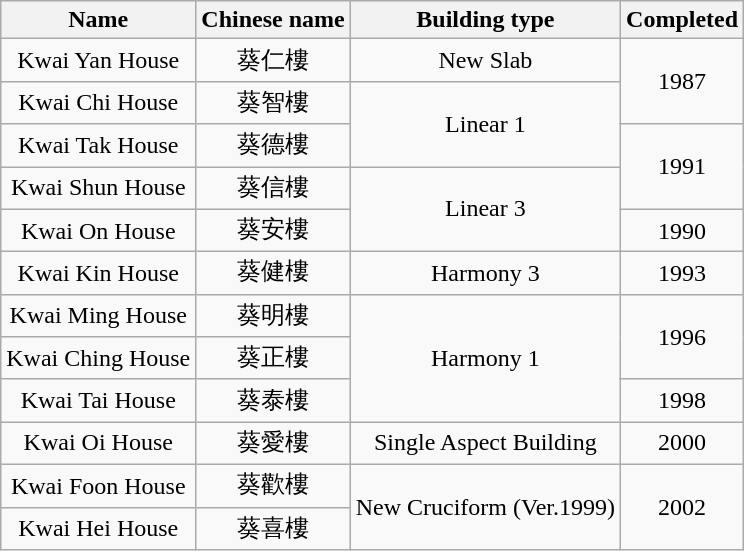<table class="wikitable" style="text-align: center">
<tr>
<th>Name</th>
<th>Chinese name</th>
<th>Building type</th>
<th>Completed</th>
</tr>
<tr>
<td>Kwai Yan House</td>
<td>葵仁樓</td>
<td>New Slab</td>
<td rowspan="2">1987</td>
</tr>
<tr>
<td>Kwai Chi House</td>
<td>葵智樓</td>
<td rowspan="2">Linear 1</td>
</tr>
<tr>
<td>Kwai Tak House</td>
<td>葵德樓</td>
<td rowspan="2">1991</td>
</tr>
<tr>
<td>Kwai Shun House</td>
<td>葵信樓</td>
<td rowspan="2">Linear 3</td>
</tr>
<tr>
<td>Kwai On House</td>
<td>葵安樓</td>
<td>1990</td>
</tr>
<tr>
<td>Kwai Kin House</td>
<td>葵健樓</td>
<td>Harmony 3</td>
<td>1993</td>
</tr>
<tr>
<td>Kwai Ming House</td>
<td>葵明樓</td>
<td rowspan="3">Harmony 1</td>
<td rowspan="2">1996</td>
</tr>
<tr>
<td>Kwai Ching House</td>
<td>葵正樓</td>
</tr>
<tr>
<td>Kwai Tai House</td>
<td>葵泰樓</td>
<td>1998</td>
</tr>
<tr>
<td>Kwai Oi House</td>
<td>葵愛樓</td>
<td>Single Aspect Building</td>
<td>2000</td>
</tr>
<tr>
<td>Kwai Foon House</td>
<td>葵歡樓</td>
<td rowspan="2">New Cruciform (Ver.1999)</td>
<td rowspan="2">2002</td>
</tr>
<tr>
<td>Kwai Hei House</td>
<td>葵喜樓</td>
</tr>
</table>
